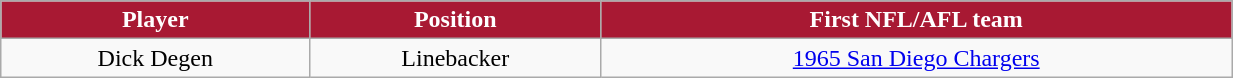<table class="wikitable" width="65%">
<tr align="center" style="background:#A81933;color:#FFFFFF;">
<td><strong>Player</strong></td>
<td><strong>Position</strong></td>
<td><strong>First NFL/AFL team</strong></td>
</tr>
<tr align="center" bgcolor="">
<td>Dick Degen</td>
<td>Linebacker</td>
<td><a href='#'>1965 San Diego Chargers</a></td>
</tr>
</table>
